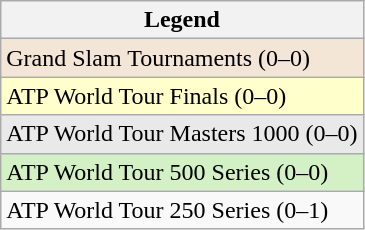<table class="wikitable sortable">
<tr>
<th>Legend</th>
</tr>
<tr style="background:#f3e6d7;">
<td>Grand Slam Tournaments (0–0)</td>
</tr>
<tr style="background:#ffffcc;">
<td>ATP World Tour Finals (0–0)</td>
</tr>
<tr style="background:#e9e9e9;">
<td>ATP World Tour Masters 1000 (0–0)</td>
</tr>
<tr style="background:#d4f1c5;">
<td>ATP World Tour 500 Series (0–0)</td>
</tr>
<tr>
<td>ATP World Tour 250 Series (0–1)</td>
</tr>
</table>
